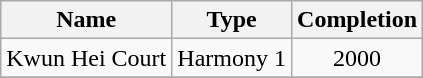<table class="wikitable" style="text-align: center">
<tr>
<th>Name</th>
<th>Type</th>
<th>Completion</th>
</tr>
<tr>
<td>Kwun Hei Court</td>
<td rowspan="1">Harmony 1</td>
<td rowspan="1">2000</td>
</tr>
<tr>
</tr>
</table>
